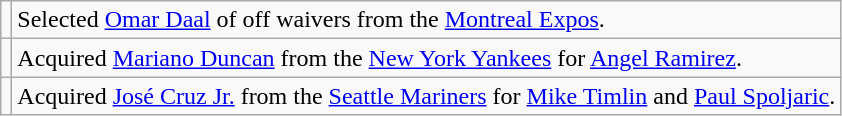<table class="wikitable">
<tr>
<td></td>
<td>Selected <a href='#'>Omar Daal</a> of off waivers from the <a href='#'>Montreal Expos</a>.</td>
</tr>
<tr>
<td></td>
<td>Acquired <a href='#'>Mariano Duncan</a> from the <a href='#'>New York Yankees</a> for <a href='#'>Angel Ramirez</a>.</td>
</tr>
<tr>
<td></td>
<td>Acquired <a href='#'>José Cruz Jr.</a> from the <a href='#'>Seattle Mariners</a> for <a href='#'>Mike Timlin</a> and <a href='#'>Paul Spoljaric</a>.</td>
</tr>
</table>
